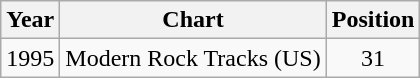<table class="wikitable">
<tr>
<th>Year</th>
<th>Chart</th>
<th>Position</th>
</tr>
<tr>
<td>1995</td>
<td>Modern Rock Tracks (US)</td>
<td align="center">31</td>
</tr>
</table>
